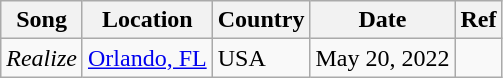<table class="wikitable">
<tr>
<th>Song</th>
<th>Location</th>
<th>Country</th>
<th>Date</th>
<th>Ref</th>
</tr>
<tr>
<td><em>Realize</em></td>
<td><a href='#'>Orlando, FL</a></td>
<td>USA</td>
<td>May 20, 2022</td>
<td></td>
</tr>
</table>
